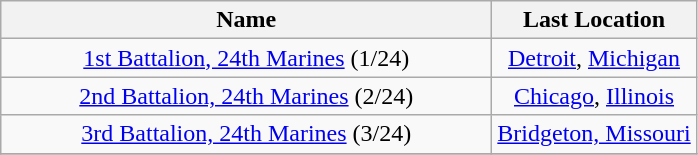<table class="wikitable" style="text-align: center;">
<tr>
<th style="width:20em">Name</th>
<th>Last Location</th>
</tr>
<tr>
<td align="center"><a href='#'>1st Battalion, 24th Marines</a> (1/24)</td>
<td><a href='#'>Detroit</a>, <a href='#'>Michigan</a></td>
</tr>
<tr>
<td align="center"><a href='#'>2nd Battalion, 24th Marines</a> (2/24)</td>
<td><a href='#'>Chicago</a>, <a href='#'>Illinois</a></td>
</tr>
<tr>
<td align="center"><a href='#'>3rd Battalion, 24th Marines</a> (3/24)</td>
<td><a href='#'>Bridgeton, Missouri</a></td>
</tr>
<tr>
</tr>
</table>
